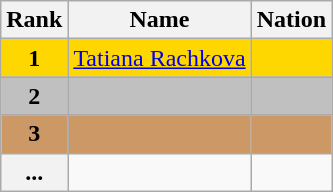<table class="wikitable">
<tr>
<th>Rank</th>
<th>Name</th>
<th>Nation</th>
</tr>
<tr bgcolor="gold">
<td align="center"><strong>1</strong></td>
<td><a href='#'>Tatiana Rachkova</a></td>
<td></td>
</tr>
<tr bgcolor="silver">
<td align="center"><strong>2</strong></td>
<td></td>
<td></td>
</tr>
<tr bgcolor="cc9966">
<td align="center"><strong>3</strong></td>
<td></td>
<td></td>
</tr>
<tr>
<th>...</th>
<td></td>
<td></td>
</tr>
</table>
